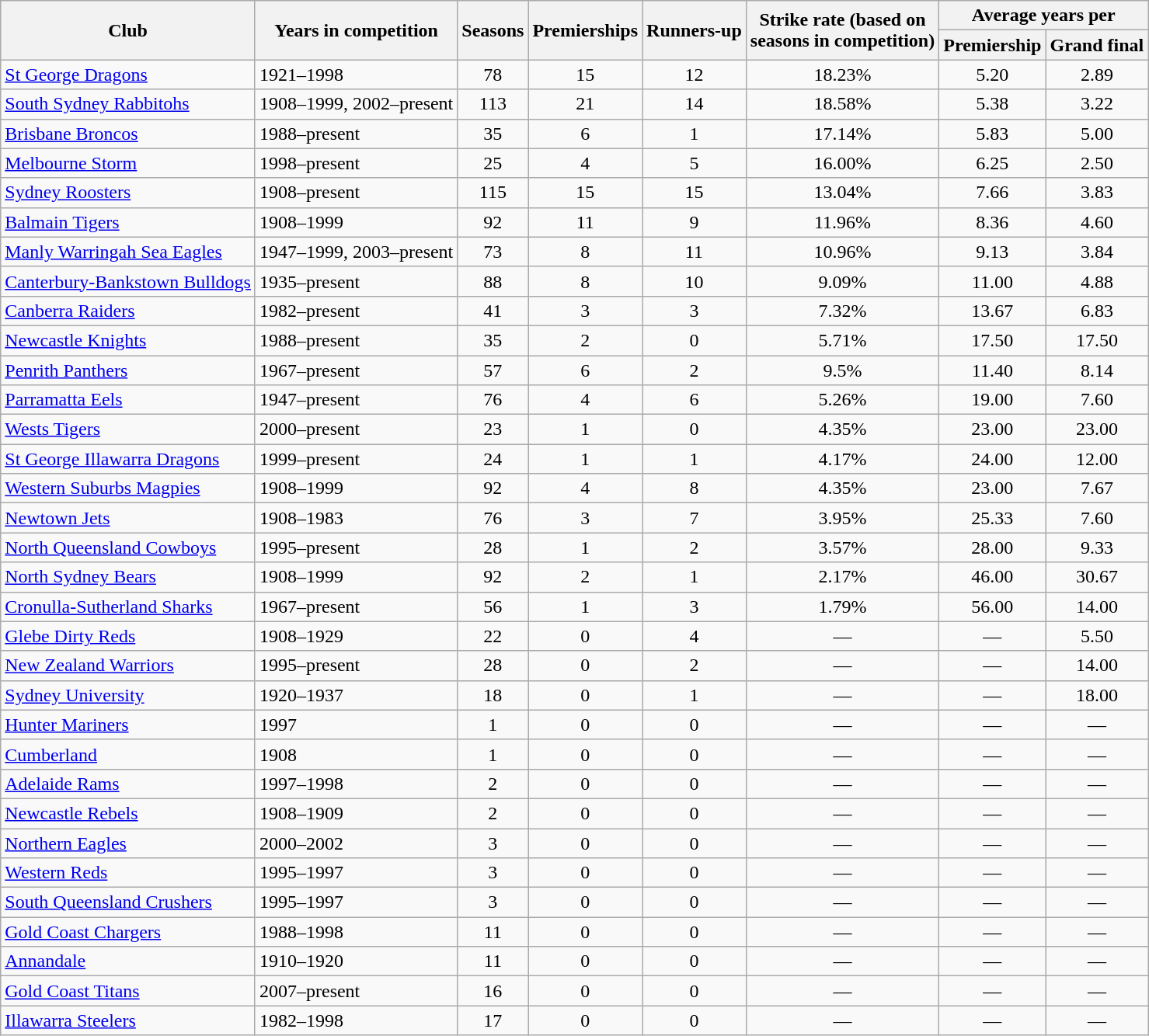<table class="wikitable sortable" style="text-align:center">
<tr>
<th rowspan="2">Club</th>
<th rowspan="2">Years in competition</th>
<th rowspan="2">Seasons</th>
<th rowspan="2">Premierships</th>
<th rowspan="2">Runners-up</th>
<th rowspan="2">Strike rate (based on<br>seasons in competition)</th>
<th colspan="2">Average years per</th>
</tr>
<tr>
<th>Premiership</th>
<th>Grand final</th>
</tr>
<tr>
<td align="left"> <a href='#'>St George Dragons</a></td>
<td align="left">1921–1998</td>
<td>78</td>
<td>15</td>
<td>12</td>
<td>18.23%</td>
<td>5.20</td>
<td>2.89</td>
</tr>
<tr>
<td align="left"> <a href='#'>South Sydney Rabbitohs</a></td>
<td align="left">1908–1999, 2002–present</td>
<td>113</td>
<td>21</td>
<td>14</td>
<td>18.58%</td>
<td>5.38</td>
<td>3.22</td>
</tr>
<tr>
<td align="left"> <a href='#'>Brisbane Broncos</a></td>
<td align="left">1988–present</td>
<td>35</td>
<td>6</td>
<td>1</td>
<td>17.14%</td>
<td>5.83</td>
<td>5.00</td>
</tr>
<tr>
<td align="left"> <a href='#'>Melbourne Storm</a></td>
<td align="left">1998–present</td>
<td>25</td>
<td>4</td>
<td>5</td>
<td>16.00%</td>
<td>6.25</td>
<td>2.50</td>
</tr>
<tr>
<td align="left"> <a href='#'>Sydney Roosters</a></td>
<td align="left">1908–present</td>
<td>115</td>
<td>15</td>
<td>15</td>
<td>13.04%</td>
<td>7.66</td>
<td>3.83</td>
</tr>
<tr>
<td align="left"> <a href='#'>Balmain Tigers</a></td>
<td align="left">1908–1999</td>
<td>92</td>
<td>11</td>
<td>9</td>
<td>11.96%</td>
<td>8.36</td>
<td>4.60</td>
</tr>
<tr>
<td align="left"> <a href='#'>Manly Warringah Sea Eagles</a></td>
<td align="left">1947–1999, 2003–present</td>
<td>73</td>
<td>8</td>
<td>11</td>
<td>10.96%</td>
<td>9.13</td>
<td>3.84</td>
</tr>
<tr>
<td align="left"> <a href='#'>Canterbury-Bankstown Bulldogs</a></td>
<td align="left">1935–present</td>
<td>88</td>
<td>8</td>
<td>10</td>
<td>9.09%</td>
<td>11.00</td>
<td>4.88</td>
</tr>
<tr>
<td align="left"> <a href='#'>Canberra Raiders</a></td>
<td align="left">1982–present</td>
<td>41</td>
<td>3</td>
<td>3</td>
<td>7.32%</td>
<td>13.67</td>
<td>6.83</td>
</tr>
<tr>
<td align="left"> <a href='#'>Newcastle Knights</a></td>
<td align="left">1988–present</td>
<td>35</td>
<td>2</td>
<td>0</td>
<td>5.71%</td>
<td>17.50</td>
<td>17.50</td>
</tr>
<tr>
<td align="left"> <a href='#'>Penrith Panthers</a></td>
<td align="left">1967–present</td>
<td>57</td>
<td>6</td>
<td>2</td>
<td>9.5%</td>
<td>11.40</td>
<td>8.14</td>
</tr>
<tr>
<td align="left"> <a href='#'>Parramatta Eels</a></td>
<td align="left">1947–present</td>
<td>76</td>
<td>4</td>
<td>6</td>
<td>5.26%</td>
<td>19.00</td>
<td>7.60</td>
</tr>
<tr>
<td align="left"> <a href='#'>Wests Tigers</a></td>
<td align="left">2000–present</td>
<td>23</td>
<td>1</td>
<td>0</td>
<td>4.35%</td>
<td>23.00</td>
<td>23.00</td>
</tr>
<tr>
<td align="left"> <a href='#'>St George Illawarra Dragons</a></td>
<td align="left">1999–present</td>
<td>24</td>
<td>1</td>
<td>1</td>
<td>4.17%</td>
<td>24.00</td>
<td>12.00</td>
</tr>
<tr>
<td align="left"> <a href='#'>Western Suburbs Magpies</a></td>
<td align="left">1908–1999</td>
<td>92</td>
<td>4</td>
<td>8</td>
<td>4.35%</td>
<td>23.00</td>
<td>7.67</td>
</tr>
<tr>
<td align="left"> <a href='#'>Newtown Jets</a></td>
<td align="left">1908–1983</td>
<td>76</td>
<td>3</td>
<td>7</td>
<td>3.95%</td>
<td>25.33</td>
<td>7.60</td>
</tr>
<tr>
<td align="left"> <a href='#'>North Queensland Cowboys</a></td>
<td align="left">1995–present</td>
<td>28</td>
<td>1</td>
<td>2</td>
<td>3.57%</td>
<td>28.00</td>
<td>9.33</td>
</tr>
<tr>
<td align="left"> <a href='#'>North Sydney Bears</a></td>
<td align="left">1908–1999</td>
<td>92</td>
<td>2</td>
<td>1</td>
<td>2.17%</td>
<td>46.00</td>
<td>30.67</td>
</tr>
<tr>
<td align="left"> <a href='#'>Cronulla-Sutherland Sharks</a></td>
<td align="left">1967–present</td>
<td>56</td>
<td>1</td>
<td>3</td>
<td>1.79%</td>
<td>56.00</td>
<td>14.00</td>
</tr>
<tr>
<td align="left"> <a href='#'>Glebe Dirty Reds</a></td>
<td align="left">1908–1929</td>
<td>22</td>
<td>0</td>
<td>4</td>
<td>—</td>
<td>—</td>
<td>5.50</td>
</tr>
<tr>
<td align="left"> <a href='#'>New Zealand Warriors</a></td>
<td align="left">1995–present</td>
<td>28</td>
<td>0</td>
<td>2</td>
<td>—</td>
<td>—</td>
<td>14.00</td>
</tr>
<tr>
<td align="left"> <a href='#'>Sydney University</a></td>
<td align="left">1920–1937</td>
<td>18</td>
<td>0</td>
<td>1</td>
<td>—</td>
<td>—</td>
<td>18.00</td>
</tr>
<tr>
<td align="left"> <a href='#'>Hunter Mariners</a></td>
<td align="left">1997</td>
<td>1</td>
<td>0</td>
<td>0</td>
<td>—</td>
<td>—</td>
<td>—</td>
</tr>
<tr>
<td align="left"> <a href='#'>Cumberland</a></td>
<td align="left">1908</td>
<td>1</td>
<td>0</td>
<td>0</td>
<td>—</td>
<td>—</td>
<td>—</td>
</tr>
<tr>
<td align="left"> <a href='#'>Adelaide Rams</a></td>
<td align="left">1997–1998</td>
<td>2</td>
<td>0</td>
<td>0</td>
<td>—</td>
<td>—</td>
<td>—</td>
</tr>
<tr>
<td align="left"> <a href='#'>Newcastle Rebels</a></td>
<td align="left">1908–1909</td>
<td>2</td>
<td>0</td>
<td>0</td>
<td>—</td>
<td>—</td>
<td>—</td>
</tr>
<tr>
<td align="left"> <a href='#'>Northern Eagles</a></td>
<td align="left">2000–2002</td>
<td>3</td>
<td>0</td>
<td>0</td>
<td>—</td>
<td>—</td>
<td>—</td>
</tr>
<tr>
<td align="left"> <a href='#'>Western Reds</a></td>
<td align="left">1995–1997</td>
<td>3</td>
<td>0</td>
<td>0</td>
<td>—</td>
<td>—</td>
<td>—</td>
</tr>
<tr>
<td align="left"> <a href='#'>South Queensland Crushers</a></td>
<td align="left">1995–1997</td>
<td>3</td>
<td>0</td>
<td>0</td>
<td>—</td>
<td>—</td>
<td>—</td>
</tr>
<tr>
<td align="left"> <a href='#'>Gold Coast Chargers</a></td>
<td align="left">1988–1998</td>
<td>11</td>
<td>0</td>
<td>0</td>
<td>—</td>
<td>—</td>
<td>—</td>
</tr>
<tr>
<td align="left"> <a href='#'>Annandale</a></td>
<td align="left">1910–1920</td>
<td>11</td>
<td>0</td>
<td>0</td>
<td>—</td>
<td>—</td>
<td>—</td>
</tr>
<tr>
<td align="left"> <a href='#'>Gold Coast Titans</a></td>
<td align="left">2007–present</td>
<td>16</td>
<td>0</td>
<td>0</td>
<td>—</td>
<td>—</td>
<td>—</td>
</tr>
<tr>
<td align="left"> <a href='#'>Illawarra Steelers</a></td>
<td align="left">1982–1998</td>
<td>17</td>
<td>0</td>
<td>0</td>
<td>—</td>
<td>—</td>
<td>—</td>
</tr>
</table>
